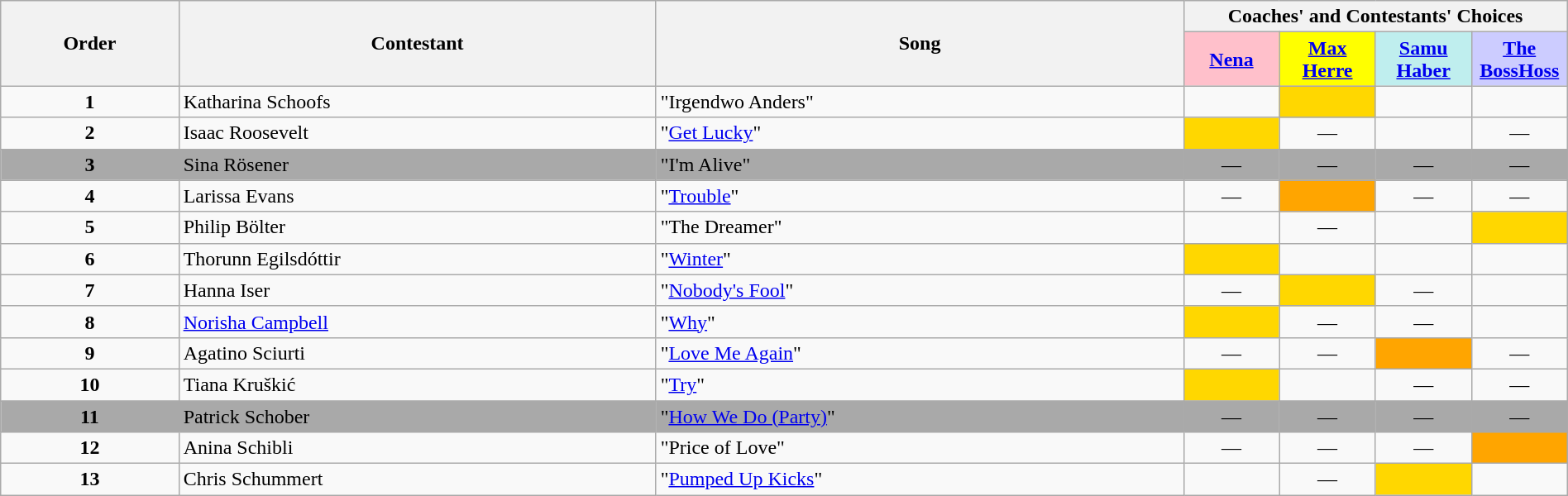<table class="wikitable" style="width:100%;">
<tr>
<th rowspan=2>Order</th>
<th rowspan=2>Contestant</th>
<th rowspan=2>Song</th>
<th colspan=4>Coaches' and Contestants' Choices</th>
</tr>
<tr>
<th style="background-color:pink" width="70"><a href='#'>Nena</a></th>
<th style="background-color: yellow" width="70"><a href='#'>Max Herre</a></th>
<th style="background-color:#bfeeee" width="70"><a href='#'>Samu Haber</a></th>
<th style="background-color:#ccf" width="70"><a href='#'>The BossHoss</a></th>
</tr>
<tr>
<td align="center"><strong>1</strong></td>
<td>Katharina Schoofs</td>
<td>"Irgendwo Anders"</td>
<td style=";text-align:center;"></td>
<td style="background:gold;text-align:center;"></td>
<td style=";text-align:center;"></td>
<td style=";text-align:center;"></td>
</tr>
<tr>
<td align="center"><strong>2</strong></td>
<td>Isaac Roosevelt</td>
<td>"<a href='#'>Get Lucky</a>"</td>
<td style="background:gold;text-align:center;"></td>
<td align="center">—</td>
<td style=";text-align:center;"></td>
<td align="center">—</td>
</tr>
<tr bgcolor=darkgrey>
<td align="center"><strong>3</strong></td>
<td>Sina Rösener</td>
<td>"I'm Alive"</td>
<td align="center">—</td>
<td align="center">—</td>
<td align="center">—</td>
<td align="center">—</td>
</tr>
<tr>
<td align="center"><strong>4</strong></td>
<td>Larissa Evans</td>
<td>"<a href='#'>Trouble</a>"</td>
<td align="center">—</td>
<td style="background:orange;text-align:center;"></td>
<td align="center">—</td>
<td align="center">—</td>
</tr>
<tr>
<td align="center"><strong>5</strong></td>
<td>Philip Bölter</td>
<td>"The Dreamer"</td>
<td style=";text-align:center;"></td>
<td align="center">—</td>
<td style=";text-align:center;"></td>
<td style="background:gold;text-align:center;"></td>
</tr>
<tr>
<td align="center"><strong>6</strong></td>
<td>Thorunn Egilsdóttir</td>
<td>"<a href='#'>Winter</a>"</td>
<td style="background:gold;text-align:center;"></td>
<td style=";text-align:center;"></td>
<td style=";text-align:center;"></td>
<td style=";text-align:center;"></td>
</tr>
<tr>
<td align="center"><strong>7</strong></td>
<td>Hanna Iser</td>
<td>"<a href='#'>Nobody's Fool</a>"</td>
<td align="center">—</td>
<td style="background:gold;text-align:center;"></td>
<td align="center">—</td>
<td style=";text-align:center;"></td>
</tr>
<tr>
<td align="center"><strong>8</strong></td>
<td><a href='#'>Norisha Campbell</a></td>
<td>"<a href='#'>Why</a>"</td>
<td style="background:gold;text-align:center;"></td>
<td align="center">—</td>
<td align="center">—</td>
<td style=";text-align:center;"></td>
</tr>
<tr>
<td align="center"><strong>9</strong></td>
<td>Agatino Sciurti</td>
<td>"<a href='#'>Love Me Again</a>"</td>
<td align="center">—</td>
<td align="center">—</td>
<td style="background:orange;text-align:center;"></td>
<td align="center">—</td>
</tr>
<tr>
<td align="center"><strong>10</strong></td>
<td>Tiana Kruškić</td>
<td>"<a href='#'>Try</a>"</td>
<td style="background:gold;text-align:center;"></td>
<td style=";text-align:center;"></td>
<td align="center">—</td>
<td align="center">—</td>
</tr>
<tr bgcolor=darkgrey>
<td align="center"><strong>11</strong></td>
<td>Patrick Schober</td>
<td>"<a href='#'>How We Do (Party)</a>"</td>
<td align="center">—</td>
<td align="center">—</td>
<td align="center">—</td>
<td align="center">—</td>
</tr>
<tr>
<td align="center"><strong>12</strong></td>
<td>Anina Schibli</td>
<td>"Price of Love"</td>
<td align="center">—</td>
<td align="center">—</td>
<td align="center">—</td>
<td style="background:orange;text-align:center;"></td>
</tr>
<tr>
<td align="center"><strong>13</strong></td>
<td>Chris Schummert</td>
<td>"<a href='#'>Pumped Up Kicks</a>"</td>
<td style=";text-align:center;"></td>
<td align="center">—</td>
<td style="background:gold;text-align:center;"></td>
<td style=";text-align:center;"></td>
</tr>
</table>
